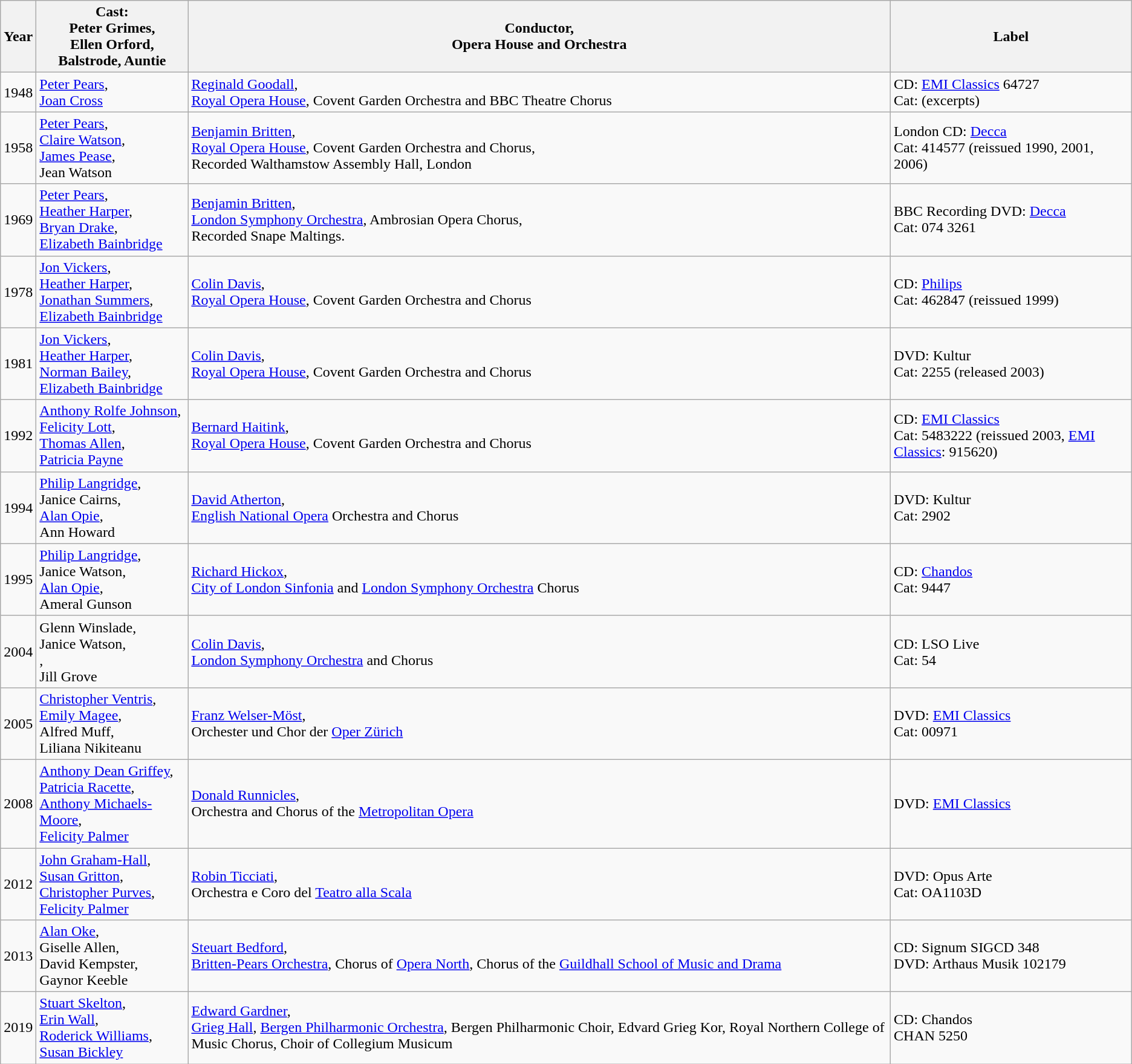<table class="wikitable">
<tr>
<th>Year</th>
<th width="160">Cast:<br>Peter Grimes,<br>Ellen Orford,<br>Balstrode, Auntie</th>
<th>Conductor,<br>Opera House and Orchestra</th>
<th>Label</th>
</tr>
<tr>
<td>1948</td>
<td><a href='#'>Peter Pears</a>,<br><a href='#'>Joan Cross</a></td>
<td><a href='#'>Reginald Goodall</a>,<br><a href='#'>Royal Opera House</a>, Covent Garden Orchestra and BBC Theatre Chorus</td>
<td>CD: <a href='#'>EMI Classics</a> 64727<br>Cat: (excerpts)</td>
</tr>
<tr>
<td>1958</td>
<td><a href='#'>Peter Pears</a>,<br><a href='#'>Claire Watson</a>,<br><a href='#'>James Pease</a>,<br>Jean Watson</td>
<td><a href='#'>Benjamin Britten</a>,<br><a href='#'>Royal Opera House</a>, Covent Garden Orchestra and Chorus, <br>Recorded Walthamstow Assembly Hall, London</td>
<td>London CD: <a href='#'>Decca</a><br>Cat: 414577 (reissued 1990, 2001, 2006)</td>
</tr>
<tr>
<td>1969</td>
<td><a href='#'>Peter Pears</a>,<br><a href='#'>Heather Harper</a>,<br><a href='#'>Bryan Drake</a>,<br><a href='#'>Elizabeth Bainbridge</a></td>
<td><a href='#'>Benjamin Britten</a>,<br><a href='#'>London Symphony Orchestra</a>, Ambrosian Opera Chorus, <br>Recorded Snape Maltings.</td>
<td>BBC Recording DVD: <a href='#'>Decca</a><br>Cat: 074 3261</td>
</tr>
<tr>
<td>1978</td>
<td><a href='#'>Jon Vickers</a>,<br><a href='#'>Heather Harper</a>,<br><a href='#'>Jonathan Summers</a>,<br><a href='#'>Elizabeth Bainbridge</a></td>
<td><a href='#'>Colin Davis</a>,<br><a href='#'>Royal Opera House</a>, Covent Garden Orchestra and Chorus</td>
<td>CD: <a href='#'>Philips</a><br>Cat: 462847 (reissued 1999)</td>
</tr>
<tr>
<td>1981</td>
<td><a href='#'>Jon Vickers</a>,<br><a href='#'>Heather Harper</a>,<br><a href='#'>Norman Bailey</a>,<br><a href='#'>Elizabeth Bainbridge</a></td>
<td><a href='#'>Colin Davis</a>,<br><a href='#'>Royal Opera House</a>, Covent Garden Orchestra and Chorus</td>
<td>DVD: Kultur<br>Cat: 2255 (released 2003)</td>
</tr>
<tr>
<td>1992</td>
<td><a href='#'>Anthony Rolfe Johnson</a>,<br><a href='#'>Felicity Lott</a>,<br><a href='#'>Thomas Allen</a>,<br><a href='#'>Patricia Payne</a></td>
<td><a href='#'>Bernard Haitink</a>,<br><a href='#'>Royal Opera House</a>, Covent Garden Orchestra and Chorus</td>
<td>CD: <a href='#'>EMI Classics</a><br>Cat: 5483222 (reissued 2003, <a href='#'>EMI Classics</a>: 915620)</td>
</tr>
<tr>
<td>1994</td>
<td><a href='#'>Philip Langridge</a>,<br>Janice Cairns,<br><a href='#'>Alan Opie</a>,<br>Ann Howard</td>
<td><a href='#'>David Atherton</a>,<br><a href='#'>English National Opera</a> Orchestra and Chorus</td>
<td>DVD: Kultur<br>Cat: 2902</td>
</tr>
<tr>
<td>1995</td>
<td><a href='#'>Philip Langridge</a>,<br>Janice Watson,<br><a href='#'>Alan Opie</a>,<br>Ameral Gunson</td>
<td><a href='#'>Richard Hickox</a>,<br><a href='#'>City of London Sinfonia</a> and <a href='#'>London Symphony Orchestra</a> Chorus</td>
<td>CD: <a href='#'>Chandos</a><br>Cat: 9447</td>
</tr>
<tr>
<td>2004</td>
<td>Glenn Winslade,<br>Janice Watson,<br>,<br>Jill Grove</td>
<td><a href='#'>Colin Davis</a>,<br><a href='#'>London Symphony Orchestra</a> and Chorus</td>
<td>CD: LSO Live<br>Cat: 54 </td>
</tr>
<tr>
<td>2005</td>
<td><a href='#'>Christopher Ventris</a>,<br><a href='#'>Emily Magee</a>,<br>Alfred Muff,<br>Liliana Nikiteanu</td>
<td><a href='#'>Franz Welser-Möst</a>,<br> Orchester und Chor der <a href='#'>Oper Zürich</a></td>
<td>DVD: <a href='#'>EMI Classics</a><br>Cat: 00971</td>
</tr>
<tr>
<td>2008</td>
<td><a href='#'>Anthony Dean Griffey</a>,<br><a href='#'>Patricia Racette</a>,<br><a href='#'>Anthony Michaels-Moore</a>,<br><a href='#'>Felicity Palmer</a></td>
<td><a href='#'>Donald Runnicles</a>,<br> Orchestra and Chorus of the <a href='#'>Metropolitan Opera</a></td>
<td>DVD: <a href='#'>EMI Classics</a></td>
</tr>
<tr>
<td>2012</td>
<td><a href='#'>John Graham-Hall</a>,<br><a href='#'>Susan Gritton</a>,<br><a href='#'>Christopher Purves</a>,<br><a href='#'>Felicity Palmer</a></td>
<td><a href='#'>Robin Ticciati</a>,<br>Orchestra e Coro del <a href='#'>Teatro alla Scala</a></td>
<td>DVD: Opus Arte<br>Cat: OA1103D</td>
</tr>
<tr>
<td>2013</td>
<td><a href='#'>Alan Oke</a>,<br> Giselle Allen,<br> David Kempster,<br> Gaynor Keeble</td>
<td><a href='#'>Steuart Bedford</a>,<br><a href='#'>Britten-Pears Orchestra</a>, Chorus of <a href='#'>Opera North</a>, Chorus of the <a href='#'>Guildhall School of Music and Drama</a></td>
<td>CD: Signum SIGCD 348<br>DVD: Arthaus Musik 102179</td>
</tr>
<tr>
<td>2019</td>
<td><a href='#'>Stuart Skelton</a>,<br><a href='#'>Erin Wall</a>,<br><a href='#'>Roderick Williams</a>,<br><a href='#'>Susan Bickley</a></td>
<td><a href='#'>Edward Gardner</a>,<br> <a href='#'>Grieg Hall</a>, <a href='#'>Bergen Philharmonic Orchestra</a>, Bergen Philharmonic Choir, Edvard Grieg Kor, Royal Northern College of Music Chorus, Choir of Collegium Musicum</td>
<td>CD: Chandos <br>CHAN 5250</td>
</tr>
</table>
